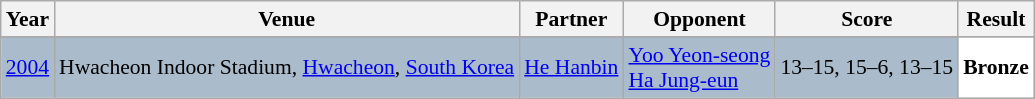<table class="sortable wikitable" style="font-size: 90%;">
<tr>
<th>Year</th>
<th>Venue</th>
<th>Partner</th>
<th>Opponent</th>
<th>Score</th>
<th>Result</th>
</tr>
<tr>
</tr>
<tr style="background:#AABBCC">
<td align="center"><a href='#'>2004</a></td>
<td align="left">Hwacheon Indoor Stadium, <a href='#'>Hwacheon</a>, <a href='#'>South Korea</a></td>
<td align="left"> <a href='#'>He Hanbin</a></td>
<td align="left"> <a href='#'>Yoo Yeon-seong</a> <br>  <a href='#'>Ha Jung-eun</a></td>
<td align="left">13–15, 15–6, 13–15</td>
<td style="text-align:left; background:white"> <strong>Bronze</strong></td>
</tr>
</table>
